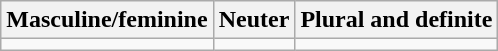<table class="wikitable">
<tr>
<th>Masculine/feminine</th>
<th>Neuter</th>
<th>Plural and definite</th>
</tr>
<tr>
<td></td>
<td><strong></strong></td>
<td></td>
</tr>
</table>
